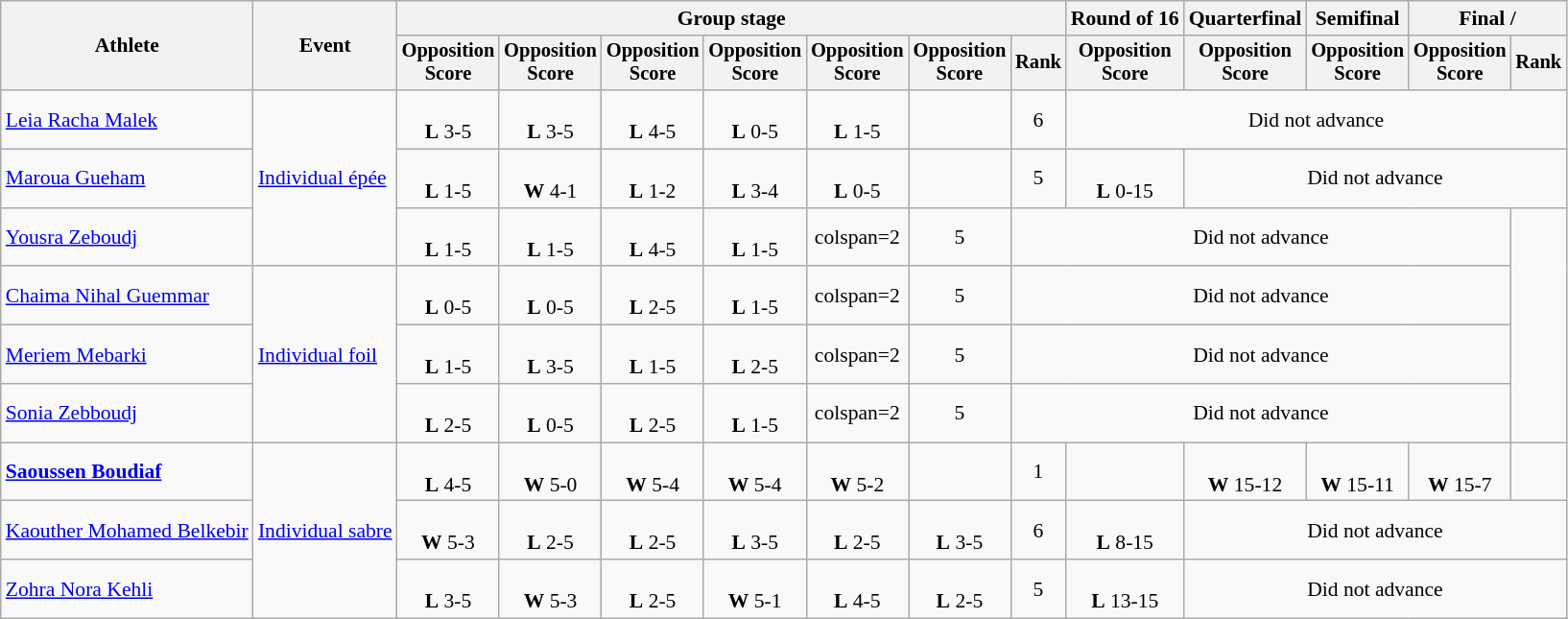<table class=wikitable style="font-size:90%">
<tr>
<th rowspan=2>Athlete</th>
<th rowspan=2>Event</th>
<th colspan=7>Group stage</th>
<th>Round of 16</th>
<th>Quarterfinal</th>
<th>Semifinal</th>
<th colspan=2>Final / </th>
</tr>
<tr style="font-size:95%">
<th>Opposition<br>Score</th>
<th>Opposition<br>Score</th>
<th>Opposition<br>Score</th>
<th>Opposition<br>Score</th>
<th>Opposition<br>Score</th>
<th>Opposition<br>Score</th>
<th>Rank</th>
<th>Opposition<br>Score</th>
<th>Opposition<br>Score</th>
<th>Opposition<br>Score</th>
<th>Opposition<br>Score</th>
<th>Rank</th>
</tr>
<tr align=center>
<td align=left><a href='#'>Leia Racha Malek</a></td>
<td align=left rowspan=3><a href='#'>Individual épée</a></td>
<td><br><strong>L</strong> 3-5</td>
<td><br><strong>L</strong> 3-5</td>
<td><br><strong>L</strong> 4-5</td>
<td><br><strong>L</strong> 0-5</td>
<td><br><strong>L</strong> 1-5</td>
<td></td>
<td>6</td>
<td colspan=5>Did not advance</td>
</tr>
<tr align=center>
<td align=left><a href='#'>Maroua Gueham</a></td>
<td><br><strong>L</strong> 1-5</td>
<td><br><strong>W</strong> 4-1</td>
<td><br><strong>L</strong> 1-2</td>
<td><br><strong>L</strong> 3-4</td>
<td><br><strong>L</strong> 0-5</td>
<td></td>
<td>5</td>
<td><br><strong>L</strong> 0-15</td>
<td colspan=4>Did not advance</td>
</tr>
<tr align=center>
<td align=left><a href='#'>Yousra Zeboudj</a></td>
<td><br><strong>L</strong> 1-5</td>
<td><br><strong>L</strong> 1-5</td>
<td><br><strong>L</strong> 4-5</td>
<td><br><strong>L</strong> 1-5</td>
<td>colspan=2 </td>
<td>5</td>
<td colspan=5>Did not advance</td>
</tr>
<tr align=center>
<td align=left><a href='#'>Chaima Nihal Guemmar</a></td>
<td align=left rowspan=3><a href='#'>Individual foil</a></td>
<td><br><strong>L</strong> 0-5</td>
<td><br><strong>L</strong> 0-5</td>
<td><br><strong>L</strong> 2-5</td>
<td><br><strong>L</strong> 1-5</td>
<td>colspan=2 </td>
<td>5</td>
<td colspan=5>Did not advance</td>
</tr>
<tr align=center>
<td align=left><a href='#'>Meriem Mebarki</a></td>
<td><br><strong>L</strong> 1-5</td>
<td><br><strong>L</strong> 3-5</td>
<td><br><strong>L</strong> 1-5</td>
<td><br><strong>L</strong> 2-5</td>
<td>colspan=2 </td>
<td>5</td>
<td colspan=5>Did not advance</td>
</tr>
<tr align=center>
<td align=left><a href='#'>Sonia Zebboudj</a></td>
<td><br><strong>L</strong> 2-5</td>
<td><br><strong>L</strong> 0-5</td>
<td><br><strong>L</strong> 2-5</td>
<td><br><strong>L</strong> 1-5</td>
<td>colspan=2 </td>
<td>5</td>
<td colspan=5>Did not advance</td>
</tr>
<tr align=center>
<td align=left><strong><a href='#'>Saoussen Boudiaf</a></strong></td>
<td align=left rowspan=3><a href='#'>Individual sabre</a></td>
<td><br><strong>L</strong> 4-5</td>
<td><br><strong>W</strong> 5-0</td>
<td><br><strong>W</strong> 5-4</td>
<td><br><strong>W</strong> 5-4</td>
<td><br><strong>W</strong> 5-2</td>
<td></td>
<td>1</td>
<td></td>
<td><br><strong>W</strong> 15-12</td>
<td><br><strong>W</strong> 15-11</td>
<td><br><strong>W</strong> 15-7</td>
<td></td>
</tr>
<tr align=center>
<td align=left><a href='#'>Kaouther Mohamed Belkebir</a></td>
<td><br><strong>W</strong> 5-3</td>
<td><br><strong>L</strong> 2-5</td>
<td><br><strong>L</strong> 2-5</td>
<td><br><strong>L</strong> 3-5</td>
<td><br><strong>L</strong> 2-5</td>
<td><br><strong>L</strong> 3-5</td>
<td>6</td>
<td><br><strong>L</strong> 8-15</td>
<td colspan=4>Did not advance</td>
</tr>
<tr align=center>
<td align=left><a href='#'>Zohra Nora Kehli</a></td>
<td><br><strong>L</strong> 3-5</td>
<td><br><strong>W</strong> 5-3</td>
<td><br><strong>L</strong> 2-5</td>
<td><br><strong>W</strong> 5-1</td>
<td><br><strong>L</strong> 4-5</td>
<td><br><strong>L</strong> 2-5</td>
<td>5</td>
<td><br><strong>L</strong> 13-15</td>
<td colspan=4>Did not advance</td>
</tr>
</table>
